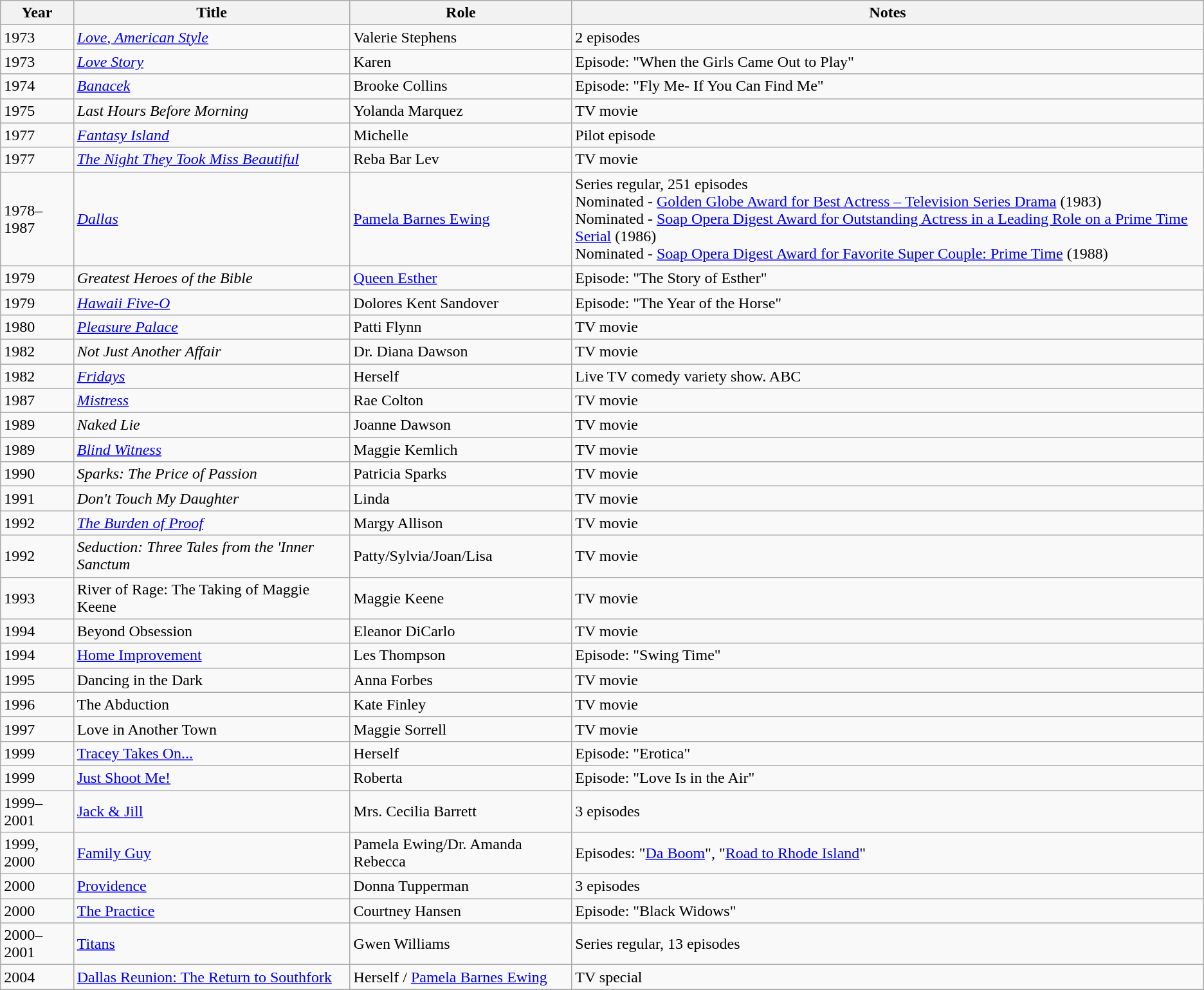<table class="wikitable sortable">
<tr>
<th>Year</th>
<th>Title</th>
<th>Role</th>
<th>Notes</th>
</tr>
<tr>
<td>1973</td>
<td><em><a href='#'>Love, American Style</a></em></td>
<td>Valerie Stephens</td>
<td>2 episodes</td>
</tr>
<tr>
<td>1973</td>
<td><em><a href='#'>Love Story</a></em></td>
<td>Karen</td>
<td>Episode: "When the Girls Came Out to Play"</td>
</tr>
<tr>
<td>1974</td>
<td><em><a href='#'>Banacek</a></em></td>
<td>Brooke Collins</td>
<td>Episode: "Fly Me- If You Can Find Me"</td>
</tr>
<tr>
<td>1975</td>
<td><em>Last Hours Before Morning</em></td>
<td>Yolanda Marquez</td>
<td>TV movie</td>
</tr>
<tr>
<td>1977</td>
<td><em><a href='#'>Fantasy Island</a></em></td>
<td>Michelle</td>
<td>Pilot episode</td>
</tr>
<tr>
<td>1977</td>
<td><em><a href='#'>The Night They Took Miss Beautiful</a></em></td>
<td>Reba Bar Lev</td>
<td>TV movie</td>
</tr>
<tr>
<td>1978–1987</td>
<td><em><a href='#'>Dallas</a></em></td>
<td><a href='#'>Pamela Barnes Ewing</a></td>
<td>Series regular, 251 episodes<br>Nominated - <a href='#'>Golden Globe Award for Best Actress – Television Series Drama</a> (1983)<br>Nominated - <a href='#'>Soap Opera Digest Award for Outstanding Actress in a Leading Role on a Prime Time Serial</a> (1986)<br>Nominated - <a href='#'>Soap Opera Digest Award for Favorite Super Couple: Prime Time</a> (1988)</td>
</tr>
<tr>
<td>1979</td>
<td><em>Greatest Heroes of the Bible</em></td>
<td><a href='#'>Queen Esther</a></td>
<td>Episode: "The Story of Esther"</td>
</tr>
<tr>
<td>1979</td>
<td><em><a href='#'>Hawaii Five-O</a></em></td>
<td>Dolores Kent Sandover</td>
<td>Episode: "The Year of the Horse"</td>
</tr>
<tr>
<td>1980</td>
<td><em><a href='#'>Pleasure Palace</a></em></td>
<td>Patti Flynn</td>
<td>TV movie</td>
</tr>
<tr>
<td>1982</td>
<td><em>Not Just Another Affair</em></td>
<td>Dr. Diana Dawson</td>
<td>TV movie</td>
</tr>
<tr>
<td>1982</td>
<td><em><a href='#'>Fridays</a></em></td>
<td>Herself</td>
<td>Live TV comedy variety show. ABC</td>
</tr>
<tr>
<td>1987</td>
<td><em><a href='#'>Mistress</a></em></td>
<td>Rae Colton</td>
<td>TV movie</td>
</tr>
<tr>
<td>1989</td>
<td><em>Naked Lie</em></td>
<td>Joanne Dawson</td>
<td>TV movie</td>
</tr>
<tr>
<td>1989</td>
<td><em><a href='#'>Blind Witness</a></em></td>
<td>Maggie Kemlich</td>
<td>TV movie</td>
</tr>
<tr>
<td>1990</td>
<td><em>Sparks: The Price of Passion</em></td>
<td>Patricia Sparks</td>
<td>TV movie</td>
</tr>
<tr>
<td>1991</td>
<td><em>Don't Touch My Daughter</em></td>
<td>Linda</td>
<td>TV movie</td>
</tr>
<tr>
<td>1992</td>
<td><em><a href='#'>The Burden of Proof</a></em></td>
<td>Margy Allison</td>
<td>TV movie</td>
</tr>
<tr>
<td>1992</td>
<td><em>Seduction: Three Tales from the 'Inner Sanctum<strong></td>
<td>Patty/Sylvia/Joan/Lisa</td>
<td>TV movie</td>
</tr>
<tr>
<td>1993</td>
<td></em>River of Rage: The Taking of Maggie Keene<em></td>
<td>Maggie Keene</td>
<td>TV movie</td>
</tr>
<tr>
<td>1994</td>
<td></em>Beyond Obsession<em></td>
<td>Eleanor DiCarlo</td>
<td>TV movie</td>
</tr>
<tr>
<td>1994</td>
<td></em><a href='#'>Home Improvement</a><em></td>
<td>Les Thompson</td>
<td>Episode: "Swing Time"</td>
</tr>
<tr>
<td>1995</td>
<td></em>Dancing in the Dark<em></td>
<td>Anna Forbes</td>
<td>TV movie</td>
</tr>
<tr>
<td>1996</td>
<td></em>The Abduction<em></td>
<td>Kate Finley</td>
<td>TV movie</td>
</tr>
<tr>
<td>1997</td>
<td></em>Love in Another Town<em></td>
<td>Maggie Sorrell</td>
<td>TV movie</td>
</tr>
<tr>
<td>1999</td>
<td></em><a href='#'>Tracey Takes On...</a><em></td>
<td>Herself</td>
<td>Episode: "Erotica"</td>
</tr>
<tr>
<td>1999</td>
<td></em><a href='#'>Just Shoot Me!</a><em></td>
<td>Roberta</td>
<td>Episode: "Love Is in the Air"</td>
</tr>
<tr>
<td>1999–2001</td>
<td></em><a href='#'>Jack & Jill</a><em></td>
<td>Mrs. Cecilia Barrett</td>
<td>3 episodes</td>
</tr>
<tr>
<td>1999, 2000</td>
<td></em><a href='#'>Family Guy</a><em></td>
<td>Pamela Ewing/Dr. Amanda Rebecca</td>
<td>Episodes: "<a href='#'>Da Boom</a>", "<a href='#'>Road to Rhode Island</a>"</td>
</tr>
<tr>
<td>2000</td>
<td></em><a href='#'>Providence</a><em></td>
<td>Donna Tupperman</td>
<td>3 episodes</td>
</tr>
<tr>
<td>2000</td>
<td></em><a href='#'>The Practice</a><em></td>
<td>Courtney Hansen</td>
<td>Episode: "Black Widows"</td>
</tr>
<tr>
<td>2000–2001</td>
<td></em><a href='#'>Titans</a><em></td>
<td>Gwen Williams</td>
<td>Series regular, 13 episodes</td>
</tr>
<tr>
<td>2004</td>
<td></em><a href='#'>Dallas Reunion: The Return to Southfork</a><em></td>
<td>Herself / <a href='#'>Pamela Barnes Ewing</a></td>
<td>TV special</td>
</tr>
<tr>
</tr>
</table>
